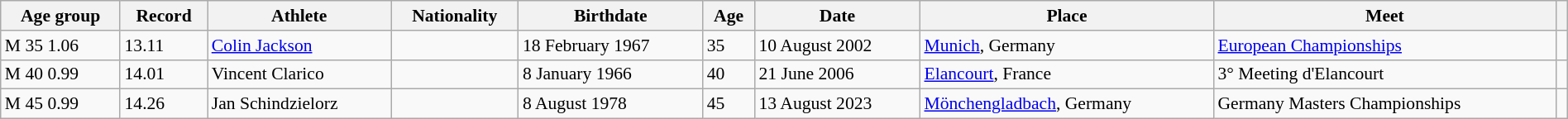<table class="wikitable" style="font-size:90%; width: 100%;">
<tr>
<th>Age group</th>
<th>Record</th>
<th>Athlete</th>
<th>Nationality</th>
<th>Birthdate</th>
<th>Age</th>
<th>Date</th>
<th>Place</th>
<th>Meet</th>
<th></th>
</tr>
<tr>
<td>M 35 1.06</td>
<td>13.11 </td>
<td><a href='#'>Colin Jackson</a></td>
<td></td>
<td>18 February 1967</td>
<td>35</td>
<td>10 August 2002</td>
<td><a href='#'>Munich</a>, Germany</td>
<td><a href='#'>European Championships</a></td>
<td></td>
</tr>
<tr>
<td>M 40 0.99</td>
<td>14.01 </td>
<td>Vincent Clarico</td>
<td></td>
<td>8 January 1966</td>
<td>40</td>
<td>21 June 2006</td>
<td><a href='#'>Elancourt</a>, France</td>
<td>3° Meeting d'Elancourt</td>
<td></td>
</tr>
<tr>
<td>M 45 0.99</td>
<td>14.26 </td>
<td>Jan Schindzielorz</td>
<td></td>
<td>8 August 1978</td>
<td>45</td>
<td>13 August 2023</td>
<td><a href='#'>Mönchengladbach</a>, Germany</td>
<td>Germany Masters Championships</td>
<td></td>
</tr>
</table>
